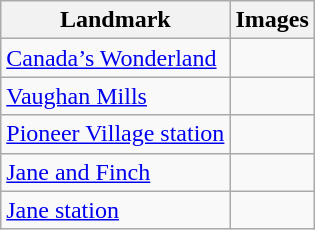<table class="wikitable">
<tr>
<th>Landmark</th>
<th>Images</th>
</tr>
<tr>
<td><a href='#'>Canada’s Wonderland</a></td>
<td></td>
</tr>
<tr>
<td><a href='#'>Vaughan Mills</a></td>
<td></td>
</tr>
<tr>
<td><a href='#'>Pioneer Village station</a></td>
<td></td>
</tr>
<tr>
<td><a href='#'>Jane and Finch</a></td>
<td></td>
</tr>
<tr>
<td><a href='#'>Jane station</a></td>
<td></td>
</tr>
</table>
